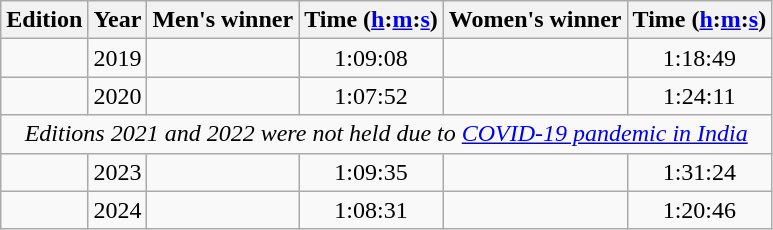<table class="wikitable" style="text-align:center">
<tr>
<th>Edition</th>
<th>Year</th>
<th>Men's winner</th>
<th>Time (<a href='#'>h</a>:<a href='#'>m</a>:<a href='#'>s</a>)</th>
<th>Women's winner</th>
<th>Time (<a href='#'>h</a>:<a href='#'>m</a>:<a href='#'>s</a>)</th>
</tr>
<tr>
<td></td>
<td>2019</td>
<td align=left></td>
<td>1:09:08</td>
<td align=left></td>
<td>1:18:49</td>
</tr>
<tr>
<td></td>
<td>2020</td>
<td align=left></td>
<td>1:07:52</td>
<td align=left></td>
<td>1:24:11</td>
</tr>
<tr>
<td colspan=6 align-text=center><em>Editions 2021 and 2022 were not held due to <a href='#'>COVID-19 pandemic in India</a></em></td>
</tr>
<tr>
<td></td>
<td>2023</td>
<td align=left></td>
<td>1:09:35</td>
<td align=left></td>
<td>1:31:24</td>
</tr>
<tr>
<td></td>
<td>2024</td>
<td align=left></td>
<td>1:08:31</td>
<td align=left></td>
<td>1:20:46</td>
</tr>
</table>
